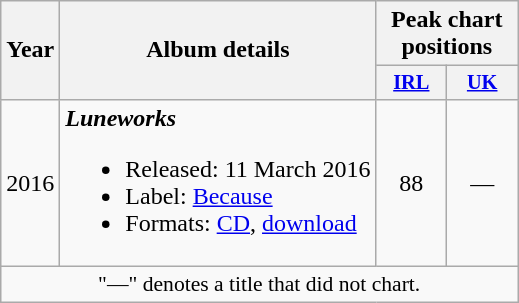<table class="wikitable" style=text-align:center;>
<tr>
<th rowspan="2">Year</th>
<th rowspan="2">Album details</th>
<th colspan="2">Peak chart positions</th>
</tr>
<tr>
<th style="width:3em;font-size:85%"><a href='#'>IRL</a><br></th>
<th style="width:3em;font-size:85%"><a href='#'>UK</a></th>
</tr>
<tr>
<td>2016</td>
<td align="left"><strong><em>Luneworks</em></strong><br><ul><li>Released: 11 March 2016</li><li>Label: <a href='#'>Because</a></li><li>Formats: <a href='#'>CD</a>, <a href='#'>download</a></li></ul></td>
<td>88</td>
<td>—</td>
</tr>
<tr>
<td colspan="4" style="font-size:90%">"—" denotes a title that did not chart.</td>
</tr>
</table>
